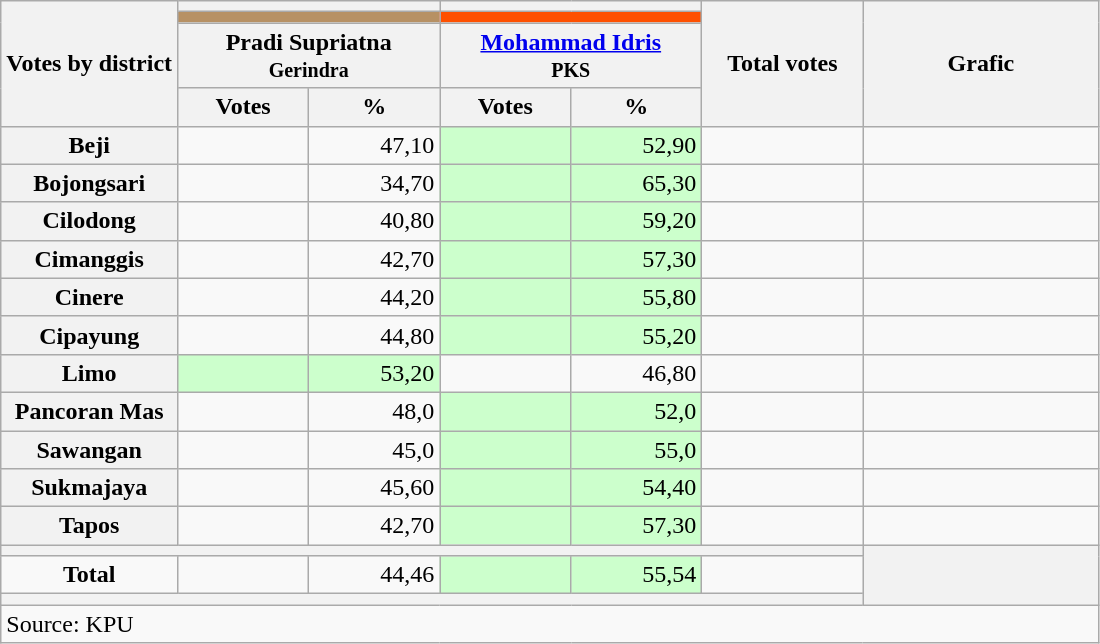<table class="wikitable">
<tr>
<th style="text-align:center;" rowspan="4">Votes by district</th>
<th style="text-align:center;" colspan="2"></th>
<th style="text-align:center;" colspan="2"></th>
<th style="text-align:center;" width=100px rowspan="4">Total votes</th>
<th style="text-align:center;" width=150px rowspan="4">Grafic</th>
</tr>
<tr>
<td bgcolor=#B79164 colspan=2></td>
<td bgcolor=#FE5000 colspan=2></td>
</tr>
<tr>
<th style="text-align:center;" colspan="2">Pradi Supriatna<br><small>Gerindra</small></th>
<th style="text-align:center;" colspan="2"><a href='#'>Mohammad Idris</a><br><small>PKS</small></th>
</tr>
<tr>
<th width=80px style="text-align:center;">Votes</th>
<th width=80px style="text-align:center;">%</th>
<th width=80px style="text-align:center;">Votes</th>
<th width=80px style="text-align:center;">%</th>
</tr>
<tr>
<th style="text-align:center;">Beji</th>
<td style="text-align:right;"></td>
<td style="text-align:right;">47,10</td>
<td style="background:#cfc; text-align:right;"></td>
<td style="background:#cfc; text-align:right;">52,90</td>
<td style="text-align:right;"></td>
<td></td>
</tr>
<tr>
<th style="text-align:center;">Bojongsari</th>
<td style="text-align:right;"></td>
<td style="text-align:right;">34,70</td>
<td style="background:#cfc; text-align:right;"></td>
<td style="background:#cfc; text-align:right;">65,30</td>
<td style="text-align:right;"></td>
<td></td>
</tr>
<tr>
<th style="text-align:center;">Cilodong</th>
<td style="text-align:right;"></td>
<td style="text-align:right;">40,80</td>
<td style="background:#cfc; text-align:right;"></td>
<td style="background:#cfc; text-align:right;">59,20</td>
<td style="text-align:right;"></td>
<td></td>
</tr>
<tr>
<th style="text-align:center;">Cimanggis</th>
<td style="text-align:right;"></td>
<td style="text-align:right;">42,70</td>
<td style="background:#cfc; text-align:right;"></td>
<td style="background:#cfc; text-align:right;">57,30</td>
<td style="text-align:right;"></td>
<td></td>
</tr>
<tr>
<th style="text-align:center;">Cinere</th>
<td style="text-align:right;"></td>
<td style="text-align:right;">44,20</td>
<td style="background:#cfc; text-align:right;"></td>
<td style="background:#cfc; text-align:right;">55,80</td>
<td style="text-align:right;"></td>
<td></td>
</tr>
<tr>
<th style="text-align:center;">Cipayung</th>
<td style="text-align:right;"></td>
<td style="text-align:right;">44,80</td>
<td style="background:#cfc; text-align:right;"></td>
<td style="background:#cfc; text-align:right;">55,20</td>
<td style="text-align:right;"></td>
<td></td>
</tr>
<tr>
<th style="text-align:center;">Limo</th>
<td style="background:#cfc; text-align:right;"></td>
<td style="background:#cfc; text-align:right;">53,20</td>
<td style="text-align:right;"></td>
<td style="text-align:right;">46,80</td>
<td style="text-align:right;"></td>
<td></td>
</tr>
<tr>
<th style="text-align:center;">Pancoran Mas</th>
<td style="text-align:right;"></td>
<td style="text-align:right;">48,0</td>
<td style="background:#cfc; text-align:right;"></td>
<td style="background:#cfc; text-align:right;">52,0</td>
<td style="text-align:right;"></td>
<td></td>
</tr>
<tr>
<th style="text-align:center;">Sawangan</th>
<td style="text-align:right;"></td>
<td style="text-align:right;">45,0</td>
<td style="background:#cfc; text-align:right;"></td>
<td style="background:#cfc; text-align:right;">55,0</td>
<td style="text-align:right;"></td>
<td></td>
</tr>
<tr>
<th style="text-align:center;">Sukmajaya</th>
<td style="text-align:right;"></td>
<td style="text-align:right;">45,60</td>
<td style="background:#cfc; text-align:right;"></td>
<td style="background:#cfc; text-align:right;">54,40</td>
<td style="text-align:right;"></td>
<td></td>
</tr>
<tr>
<th style="text-align:center;">Tapos</th>
<td style="text-align:right;"></td>
<td style="text-align:right;">42,70</td>
<td style="background:#cfc; text-align:right;"></td>
<td style="background:#cfc; text-align:right;">57,30</td>
<td style="text-align:right;"></td>
<td></td>
</tr>
<tr>
<th colspan="6"></th>
<th rowspan="3"></th>
</tr>
<tr>
<td align="center"><strong>Total</strong></td>
<td style="text-align:right;"></td>
<td style="text-align:right;">44,46</td>
<td style="background:#cfc; text-align:right;"></td>
<td style="background:#cfc; text-align:right;">55,54</td>
<td style="text-align:center;"></td>
</tr>
<tr>
<th colspan="6"></th>
</tr>
<tr>
<td colspan="7">Source: KPU</td>
</tr>
</table>
